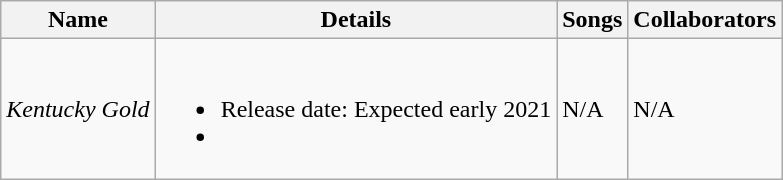<table class="wikitable">
<tr>
<th>Name</th>
<th>Details</th>
<th>Songs</th>
<th>Collaborators</th>
</tr>
<tr>
<td><em>Kentucky Gold</em></td>
<td><br><ul><li>Release date: Expected early 2021</li><li></li></ul></td>
<td>N/A</td>
<td>N/A</td>
</tr>
</table>
